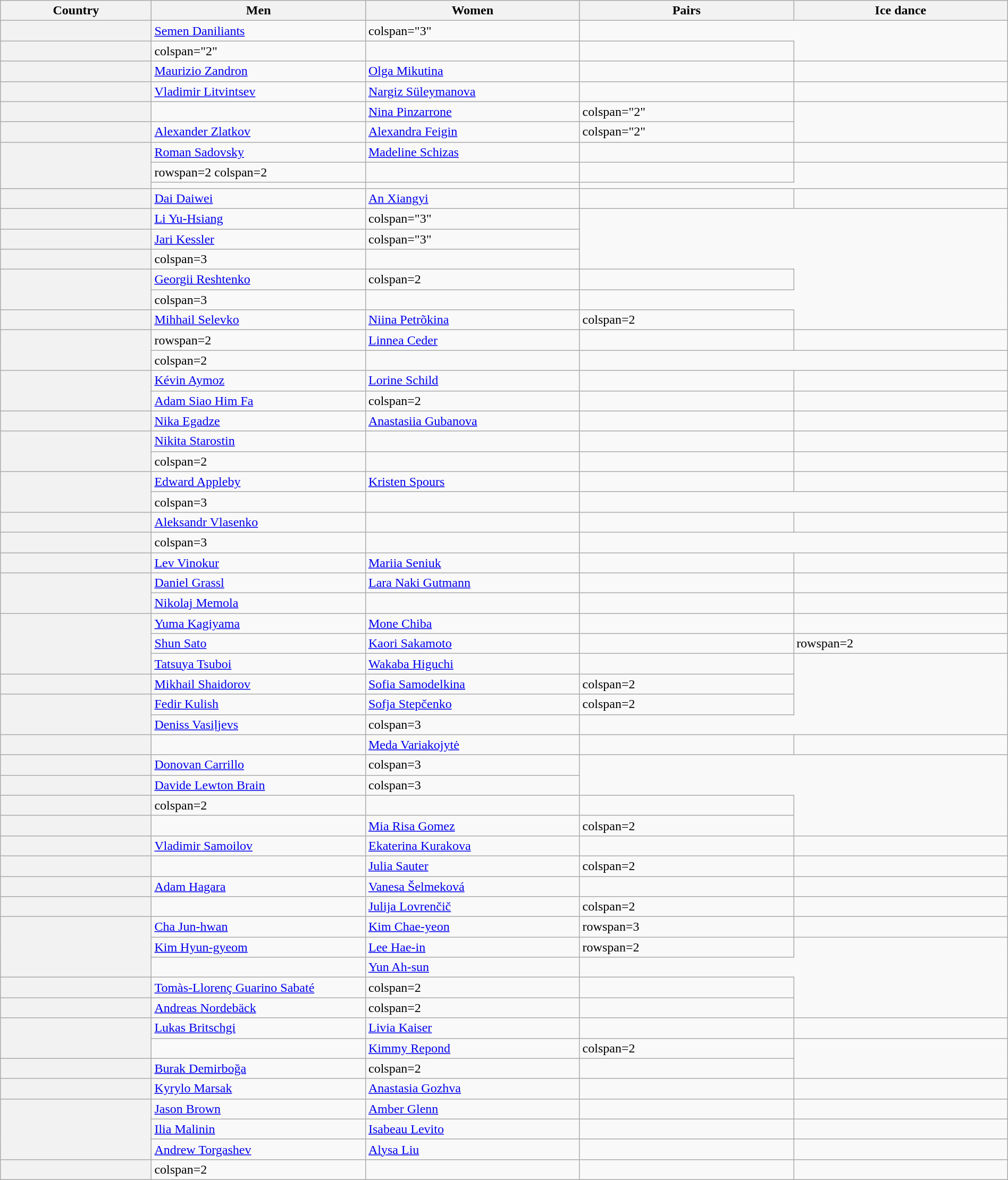<table class="wikitable unsortable" style="text-align:left; width:100%">
<tr>
<th scope="col" style="width:15%">Country</th>
<th scope="col" style="width:21.25%">Men</th>
<th scope="col" style="width:21.25%">Women</th>
<th scope="col" style="width:21.25%">Pairs</th>
<th scope="col" style="width:21.25%">Ice dance</th>
</tr>
<tr>
<th scope="row" style="text-align:left"></th>
<td><a href='#'>Semen Daniliants</a></td>
<td>colspan="3" </td>
</tr>
<tr>
<th scope="row" style="text-align:left"></th>
<td>colspan="2" </td>
<td></td>
<td></td>
</tr>
<tr>
<th scope="row" style="text-align:left"></th>
<td><a href='#'>Maurizio Zandron</a></td>
<td><a href='#'>Olga Mikutina</a></td>
<td></td>
<td></td>
</tr>
<tr>
<th scope="row" style="text-align:left"></th>
<td><a href='#'>Vladimir Litvintsev</a></td>
<td><a href='#'>Nargiz Süleymanova</a></td>
<td></td>
<td></td>
</tr>
<tr>
<th scope="row" style="text-align:left"></th>
<td></td>
<td><a href='#'>Nina Pinzarrone</a></td>
<td>colspan="2" </td>
</tr>
<tr>
<th scope="row" style="text-align:left"></th>
<td><a href='#'>Alexander Zlatkov</a></td>
<td><a href='#'>Alexandra Feigin</a></td>
<td>colspan="2" </td>
</tr>
<tr>
<th rowspan="3" scope="row" style="text-align:left"></th>
<td><a href='#'>Roman Sadovsky</a></td>
<td><a href='#'>Madeline Schizas</a></td>
<td></td>
<td></td>
</tr>
<tr>
<td>rowspan=2 colspan=2 </td>
<td></td>
<td></td>
</tr>
<tr>
<td></td>
<td></td>
</tr>
<tr>
<th scope="row" style="text-align:left"></th>
<td><a href='#'>Dai Daiwei</a></td>
<td><a href='#'>An Xiangyi</a></td>
<td></td>
<td></td>
</tr>
<tr>
<th scope="row" style="text-align:left"></th>
<td><a href='#'>Li Yu-Hsiang</a></td>
<td>colspan="3" </td>
</tr>
<tr>
<th scope="row" style="text-align:left"></th>
<td><a href='#'>Jari Kessler</a></td>
<td>colspan="3" </td>
</tr>
<tr>
<th scope="row" style="text-align:left"></th>
<td>colspan=3 </td>
<td></td>
</tr>
<tr>
<th scope="row" style="text-align:left" rowspan="2"></th>
<td><a href='#'>Georgii Reshtenko</a></td>
<td>colspan=2 </td>
<td></td>
</tr>
<tr>
<td>colspan=3 </td>
<td></td>
</tr>
<tr>
<th scope="row" style="text-align:left"></th>
<td><a href='#'>Mihhail Selevko</a></td>
<td><a href='#'>Niina Petrõkina</a></td>
<td>colspan=2 </td>
</tr>
<tr>
<th rowspan="2" scope="row" style="text-align:left"></th>
<td>rowspan=2 </td>
<td><a href='#'>Linnea Ceder</a></td>
<td></td>
<td></td>
</tr>
<tr>
<td>colspan=2 </td>
<td></td>
</tr>
<tr>
<th rowspan="2" scope="row" style="text-align:left"></th>
<td><a href='#'>Kévin Aymoz</a></td>
<td><a href='#'>Lorine Schild</a></td>
<td></td>
<td></td>
</tr>
<tr>
<td><a href='#'>Adam Siao Him Fa</a></td>
<td>colspan=2 </td>
<td></td>
</tr>
<tr>
<th scope="row" style="text-align:left"></th>
<td><a href='#'>Nika Egadze</a></td>
<td><a href='#'>Anastasiia Gubanova</a></td>
<td></td>
<td></td>
</tr>
<tr>
<th rowspan="2" scope="row" style="text-align:left"></th>
<td><a href='#'>Nikita Starostin</a></td>
<td></td>
<td></td>
<td></td>
</tr>
<tr>
<td>colspan=2 </td>
<td></td>
<td></td>
</tr>
<tr>
<th rowspan="2" scope="row" style="text-align:left"></th>
<td><a href='#'>Edward Appleby</a></td>
<td><a href='#'>Kristen Spours</a></td>
<td></td>
<td></td>
</tr>
<tr>
<td>colspan=3 </td>
<td></td>
</tr>
<tr>
<th scope="row" style="text-align:left"></th>
<td><a href='#'>Aleksandr Vlasenko</a></td>
<td></td>
<td></td>
<td></td>
</tr>
<tr>
<th scope="row" style="text-align:left"></th>
<td>colspan=3 </td>
<td></td>
</tr>
<tr>
<th scope="row" style="text-align:left"></th>
<td><a href='#'>Lev Vinokur</a></td>
<td><a href='#'>Mariia Seniuk</a></td>
<td></td>
<td></td>
</tr>
<tr>
<th rowspan="2" scope="row" style="text-align:left"></th>
<td><a href='#'>Daniel Grassl</a></td>
<td><a href='#'>Lara Naki Gutmann</a></td>
<td></td>
<td></td>
</tr>
<tr>
<td><a href='#'>Nikolaj Memola</a></td>
<td></td>
<td></td>
<td></td>
</tr>
<tr>
<th rowspan="3" scope="row" style="text-align:left"></th>
<td><a href='#'>Yuma Kagiyama</a></td>
<td><a href='#'>Mone Chiba</a></td>
<td></td>
<td></td>
</tr>
<tr>
<td><a href='#'>Shun Sato</a></td>
<td><a href='#'>Kaori Sakamoto</a></td>
<td></td>
<td>rowspan=2 </td>
</tr>
<tr>
<td><a href='#'>Tatsuya Tsuboi</a></td>
<td><a href='#'>Wakaba Higuchi</a></td>
<td></td>
</tr>
<tr>
<th scope="row" style="text-align:left"></th>
<td><a href='#'>Mikhail Shaidorov</a></td>
<td><a href='#'>Sofia Samodelkina</a></td>
<td>colspan=2 </td>
</tr>
<tr>
<th rowspan="2" scope="row" style="text-align:left"></th>
<td><a href='#'>Fedir Kulish</a></td>
<td><a href='#'>Sofja Stepčenko</a></td>
<td>colspan=2 </td>
</tr>
<tr>
<td><a href='#'>Deniss Vasiļjevs</a></td>
<td>colspan=3 </td>
</tr>
<tr>
<th scope="row" style="text-align:left"></th>
<td></td>
<td><a href='#'>Meda Variakojytė</a></td>
<td></td>
<td></td>
</tr>
<tr>
<th scope="row" style="text-align:left"></th>
<td><a href='#'>Donovan Carrillo</a></td>
<td>colspan=3 </td>
</tr>
<tr>
<th scope="row" style="text-align:left"></th>
<td><a href='#'>Davide Lewton Brain</a></td>
<td>colspan=3 </td>
</tr>
<tr>
<th scope="row" style="text-align:left"></th>
<td>colspan=2 </td>
<td></td>
<td></td>
</tr>
<tr>
<th scope="row" style="text-align:left"></th>
<td></td>
<td><a href='#'>Mia Risa Gomez</a></td>
<td>colspan=2 </td>
</tr>
<tr>
<th scope="row" style="text-align:left"></th>
<td><a href='#'>Vladimir Samoilov</a></td>
<td><a href='#'>Ekaterina Kurakova</a></td>
<td></td>
<td></td>
</tr>
<tr>
<th scope="row" style="text-align:left"></th>
<td></td>
<td><a href='#'>Julia Sauter</a></td>
<td>colspan=2 </td>
</tr>
<tr>
<th scope="row" style="text-align:left"></th>
<td><a href='#'>Adam Hagara</a></td>
<td><a href='#'>Vanesa Šelmeková</a></td>
<td></td>
<td></td>
</tr>
<tr>
<th scope="row" style="text-align:left"></th>
<td></td>
<td><a href='#'>Julija Lovrenčič</a></td>
<td>colspan=2 </td>
</tr>
<tr>
<th rowspan="3" scope="row" style="text-align:left"></th>
<td><a href='#'>Cha Jun-hwan</a></td>
<td><a href='#'>Kim Chae-yeon</a></td>
<td>rowspan=3 </td>
<td></td>
</tr>
<tr>
<td><a href='#'>Kim Hyun-gyeom</a></td>
<td><a href='#'>Lee Hae-in</a></td>
<td>rowspan=2 </td>
</tr>
<tr>
<td></td>
<td><a href='#'>Yun Ah-sun</a></td>
</tr>
<tr>
<th scope="row" style="text-align:left"></th>
<td><a href='#'>Tomàs-Llorenç Guarino Sabaté</a></td>
<td>colspan=2 </td>
<td></td>
</tr>
<tr>
<th scope="row" style="text-align:left"></th>
<td><a href='#'>Andreas Nordebäck</a></td>
<td>colspan=2 </td>
<td></td>
</tr>
<tr>
<th rowspan=2 scope="row" style="text-align:left"></th>
<td><a href='#'>Lukas Britschgi</a></td>
<td><a href='#'>Livia Kaiser</a></td>
<td></td>
<td></td>
</tr>
<tr>
<td></td>
<td><a href='#'>Kimmy Repond</a></td>
<td>colspan=2 </td>
</tr>
<tr>
<th scope="row" style="text-align:left"></th>
<td><a href='#'>Burak Demirboğa</a></td>
<td>colspan=2 </td>
<td></td>
</tr>
<tr>
<th scope="row" style="text-align:left"></th>
<td><a href='#'>Kyrylo Marsak</a></td>
<td><a href='#'>Anastasia Gozhva</a></td>
<td></td>
<td></td>
</tr>
<tr>
<th rowspan="3" scope="row" style="text-align:left"></th>
<td><a href='#'>Jason Brown</a></td>
<td><a href='#'>Amber Glenn</a></td>
<td></td>
<td></td>
</tr>
<tr>
<td><a href='#'>Ilia Malinin</a></td>
<td><a href='#'>Isabeau Levito</a></td>
<td></td>
<td></td>
</tr>
<tr>
<td><a href='#'>Andrew Torgashev</a></td>
<td><a href='#'>Alysa Liu</a></td>
<td></td>
<td></td>
</tr>
<tr>
<th scope="row" style="text-align:left"></th>
<td>colspan=2 </td>
<td></td>
<td></td>
</tr>
</table>
